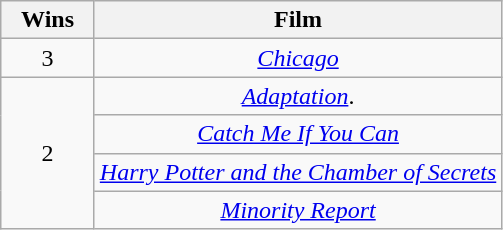<table class="wikitable" rowspan="2" style="text-align:center;" background: #f6e39c;>
<tr>
<th scope="col" style="width:55px;">Wins</th>
<th scope="col" style="text-align:center;">Film</th>
</tr>
<tr>
<td>3</td>
<td><em><a href='#'>Chicago</a></em></td>
</tr>
<tr>
<td rowspan="4">2</td>
<td><em><a href='#'>Adaptation</a></em>.</td>
</tr>
<tr>
<td><em><a href='#'>Catch Me If You Can</a></em></td>
</tr>
<tr>
<td><em><a href='#'>Harry Potter and the Chamber of Secrets</a></em></td>
</tr>
<tr>
<td><em><a href='#'>Minority Report</a></em></td>
</tr>
</table>
